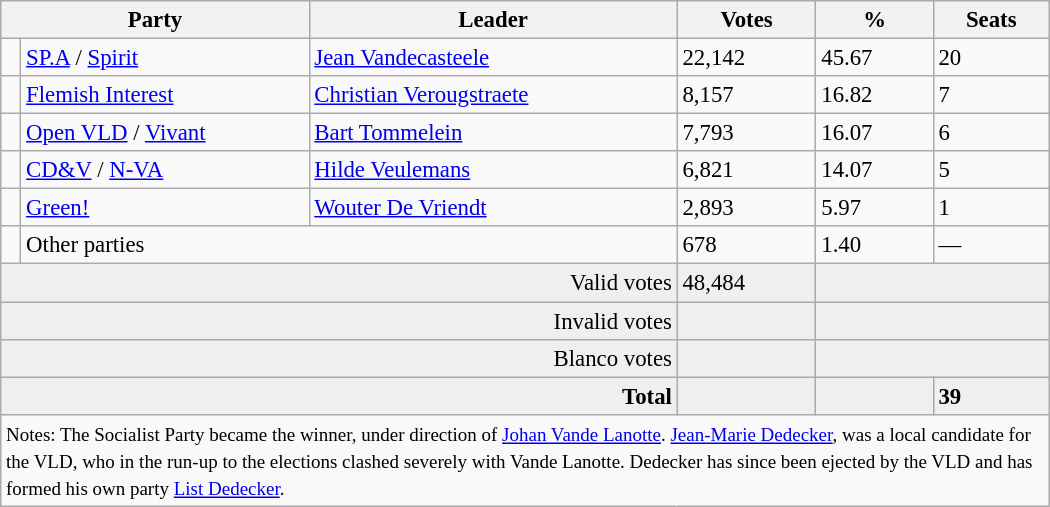<table class="wikitable" style="font-size:95%; width:700px;">
<tr>
<th colspan=2>Party</th>
<th>Leader</th>
<th>Votes</th>
<th>%</th>
<th>Seats</th>
</tr>
<tr>
<td></td>
<td align=left><a href='#'>SP.A</a> / <a href='#'>Spirit</a></td>
<td><a href='#'>Jean Vandecasteele</a></td>
<td>22,142</td>
<td>45.67</td>
<td>20</td>
</tr>
<tr>
<td></td>
<td align=left><a href='#'>Flemish Interest</a></td>
<td><a href='#'>Christian Verougstraete</a></td>
<td>8,157</td>
<td>16.82</td>
<td>7</td>
</tr>
<tr>
<td></td>
<td align=left><a href='#'>Open VLD</a> / <a href='#'>Vivant</a></td>
<td><a href='#'>Bart Tommelein</a></td>
<td>7,793</td>
<td>16.07</td>
<td>6</td>
</tr>
<tr>
<td></td>
<td align=left><a href='#'>CD&V</a> / <a href='#'>N-VA</a></td>
<td><a href='#'>Hilde Veulemans</a></td>
<td>6,821</td>
<td>14.07</td>
<td>5</td>
</tr>
<tr>
<td></td>
<td align=left><a href='#'>Green!</a></td>
<td><a href='#'>Wouter De Vriendt</a></td>
<td>2,893</td>
<td>5.97</td>
<td>1</td>
</tr>
<tr>
<td></td>
<td align=left colspan=2>Other parties</td>
<td>678</td>
<td>1.40</td>
<td>—</td>
</tr>
<tr bgcolor=efefef>
<td colspan=3 align=right>Valid votes</td>
<td>48,484</td>
<td colspan=2></td>
</tr>
<tr bgcolor=efefef>
<td colspan=3 align=right>Invalid votes</td>
<td></td>
<td colspan=2></td>
</tr>
<tr bgcolor=efefef>
<td colspan=3 align=right>Blanco votes</td>
<td></td>
<td colspan=2></td>
</tr>
<tr bgcolor=efefef>
<td colspan=3 align=right><strong>Total</strong></td>
<td></td>
<td></td>
<td><strong>39</strong></td>
</tr>
<tr>
<td colspan=6><small>Notes: The Socialist Party became the winner, under direction of <a href='#'>Johan Vande Lanotte</a>. <a href='#'>Jean-Marie Dedecker</a>, was a local candidate for the VLD, who in the run-up to the elections clashed severely with Vande Lanotte. Dedecker has since been ejected by the VLD and has formed his own party <a href='#'>List Dedecker</a>.</small></td>
</tr>
</table>
